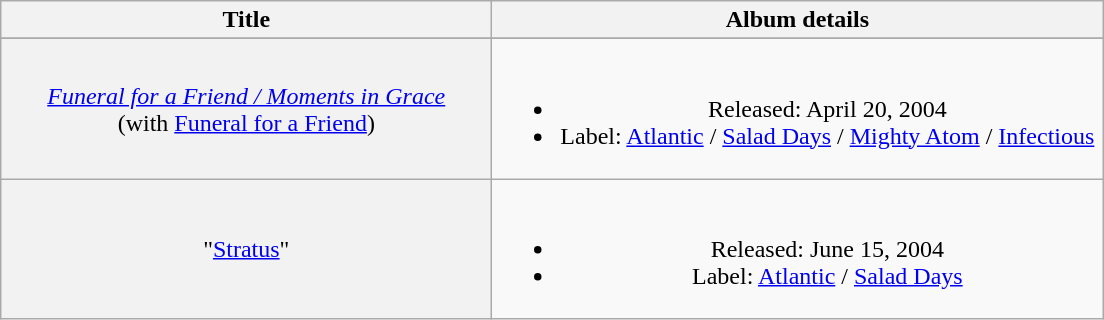<table class="wikitable plainrowheaders" style="text-align:center;" border="1">
<tr>
<th rowspan="1" scope="col" style="width:20em;">Title</th>
<th rowspan="1" scope="col" style="width:25em;">Album details</th>
</tr>
<tr>
</tr>
<tr>
<th scope="row" style="font-weight:normal;"><em><a href='#'>Funeral for a Friend / Moments in Grace</a></em><br><span>(with <a href='#'>Funeral for a Friend</a>)</span></th>
<td><br><ul><li>Released: April 20, 2004</li><li>Label: <a href='#'>Atlantic</a> / <a href='#'>Salad Days</a> / <a href='#'>Mighty Atom</a> / <a href='#'>Infectious</a></li></ul></td>
</tr>
<tr>
<th scope="row" style="font-weight:normal;">"<a href='#'>Stratus</a>"<br></th>
<td><br><ul><li>Released: June 15, 2004</li><li>Label: <a href='#'>Atlantic</a> / <a href='#'>Salad Days</a></li></ul></td>
</tr>
</table>
